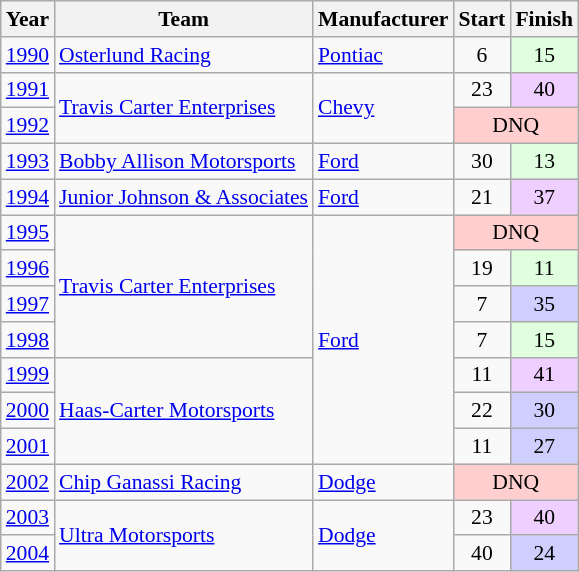<table class="wikitable" style="font-size: 90%;">
<tr>
<th>Year</th>
<th>Team</th>
<th>Manufacturer</th>
<th>Start</th>
<th>Finish</th>
</tr>
<tr>
<td><a href='#'>1990</a></td>
<td><a href='#'>Osterlund Racing</a></td>
<td><a href='#'>Pontiac</a></td>
<td align=center>6</td>
<td align=center style="background:#DFFFDF;">15</td>
</tr>
<tr>
<td><a href='#'>1991</a></td>
<td rowspan=2><a href='#'>Travis Carter Enterprises</a></td>
<td rowspan=2><a href='#'>Chevy</a></td>
<td align=center>23</td>
<td align=center style="background:#EFCFFF;">40</td>
</tr>
<tr>
<td><a href='#'>1992</a></td>
<td align=center colspan=2 style="background:#FFCFCF;">DNQ</td>
</tr>
<tr>
<td><a href='#'>1993</a></td>
<td><a href='#'>Bobby Allison Motorsports</a></td>
<td><a href='#'>Ford</a></td>
<td align=center>30</td>
<td align=center style="background:#DFFFDF;">13</td>
</tr>
<tr>
<td><a href='#'>1994</a></td>
<td><a href='#'>Junior Johnson & Associates</a></td>
<td><a href='#'>Ford</a></td>
<td align=center>21</td>
<td align=center style="background:#EFCFFF;">37</td>
</tr>
<tr>
<td><a href='#'>1995</a></td>
<td rowspan=4><a href='#'>Travis Carter Enterprises</a></td>
<td rowspan=7><a href='#'>Ford</a></td>
<td align=center colspan=2 style="background:#FFCFCF;">DNQ</td>
</tr>
<tr>
<td><a href='#'>1996</a></td>
<td align=center>19</td>
<td align=center style="background:#DFFFDF;">11</td>
</tr>
<tr>
<td><a href='#'>1997</a></td>
<td align=center>7</td>
<td align=center style="background:#CFCFFF;">35</td>
</tr>
<tr>
<td><a href='#'>1998</a></td>
<td align=center>7</td>
<td align=center style="background:#DFFFDF;">15</td>
</tr>
<tr>
<td><a href='#'>1999</a></td>
<td rowspan=3><a href='#'>Haas-Carter Motorsports</a></td>
<td align=center>11</td>
<td align=center style="background:#EFCFFF;">41</td>
</tr>
<tr>
<td><a href='#'>2000</a></td>
<td align=center>22</td>
<td align=center style="background:#CFCFFF;">30</td>
</tr>
<tr>
<td><a href='#'>2001</a></td>
<td align=center>11</td>
<td align=center style="background:#CFCFFF;">27</td>
</tr>
<tr>
<td><a href='#'>2002</a></td>
<td><a href='#'>Chip Ganassi Racing</a></td>
<td><a href='#'>Dodge</a></td>
<td align=center colspan=2 style="background:#FFCFCF;">DNQ</td>
</tr>
<tr>
<td><a href='#'>2003</a></td>
<td rowspan=2><a href='#'>Ultra Motorsports</a></td>
<td rowspan=2><a href='#'>Dodge</a></td>
<td align=center>23</td>
<td align=center style="background:#EFCFFF;">40</td>
</tr>
<tr>
<td><a href='#'>2004</a></td>
<td align=center>40</td>
<td align=center style="background:#CFCFFF;">24</td>
</tr>
</table>
